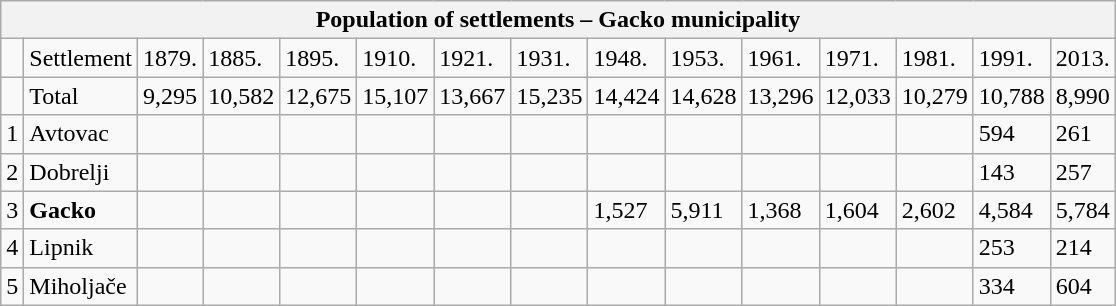<table class="wikitable">
<tr>
<th colspan="15">Population of settlements – Gacko municipality</th>
</tr>
<tr>
<td></td>
<td>Settlement</td>
<td>1879.</td>
<td>1885.</td>
<td>1895.</td>
<td>1910.</td>
<td>1921.</td>
<td>1931.</td>
<td>1948.</td>
<td>1953.</td>
<td>1961.</td>
<td>1971.</td>
<td>1981.</td>
<td>1991.</td>
<td>2013.</td>
</tr>
<tr>
<td></td>
<td>Total</td>
<td>9,295</td>
<td>10,582</td>
<td>12,675</td>
<td>15,107</td>
<td>13,667</td>
<td>15,235</td>
<td>14,424</td>
<td>14,628</td>
<td>13,296</td>
<td>12,033</td>
<td>10,279</td>
<td>10,788</td>
<td>8,990</td>
</tr>
<tr>
<td>1</td>
<td>Avtovac</td>
<td></td>
<td></td>
<td></td>
<td></td>
<td></td>
<td></td>
<td></td>
<td></td>
<td></td>
<td></td>
<td></td>
<td>594</td>
<td>261</td>
</tr>
<tr>
<td>2</td>
<td>Dobrelji</td>
<td></td>
<td></td>
<td></td>
<td></td>
<td></td>
<td></td>
<td></td>
<td></td>
<td></td>
<td></td>
<td></td>
<td>143</td>
<td>257</td>
</tr>
<tr>
<td>3</td>
<td><strong>Gacko</strong></td>
<td></td>
<td></td>
<td></td>
<td></td>
<td></td>
<td></td>
<td>1,527</td>
<td>5,911</td>
<td>1,368</td>
<td>1,604</td>
<td>2,602</td>
<td>4,584</td>
<td>5,784</td>
</tr>
<tr>
<td>4</td>
<td>Lipnik</td>
<td></td>
<td></td>
<td></td>
<td></td>
<td></td>
<td></td>
<td></td>
<td></td>
<td></td>
<td></td>
<td></td>
<td>253</td>
<td>214</td>
</tr>
<tr>
<td>5</td>
<td>Miholjače</td>
<td></td>
<td></td>
<td></td>
<td></td>
<td></td>
<td></td>
<td></td>
<td></td>
<td></td>
<td></td>
<td></td>
<td>334</td>
<td>604</td>
</tr>
</table>
